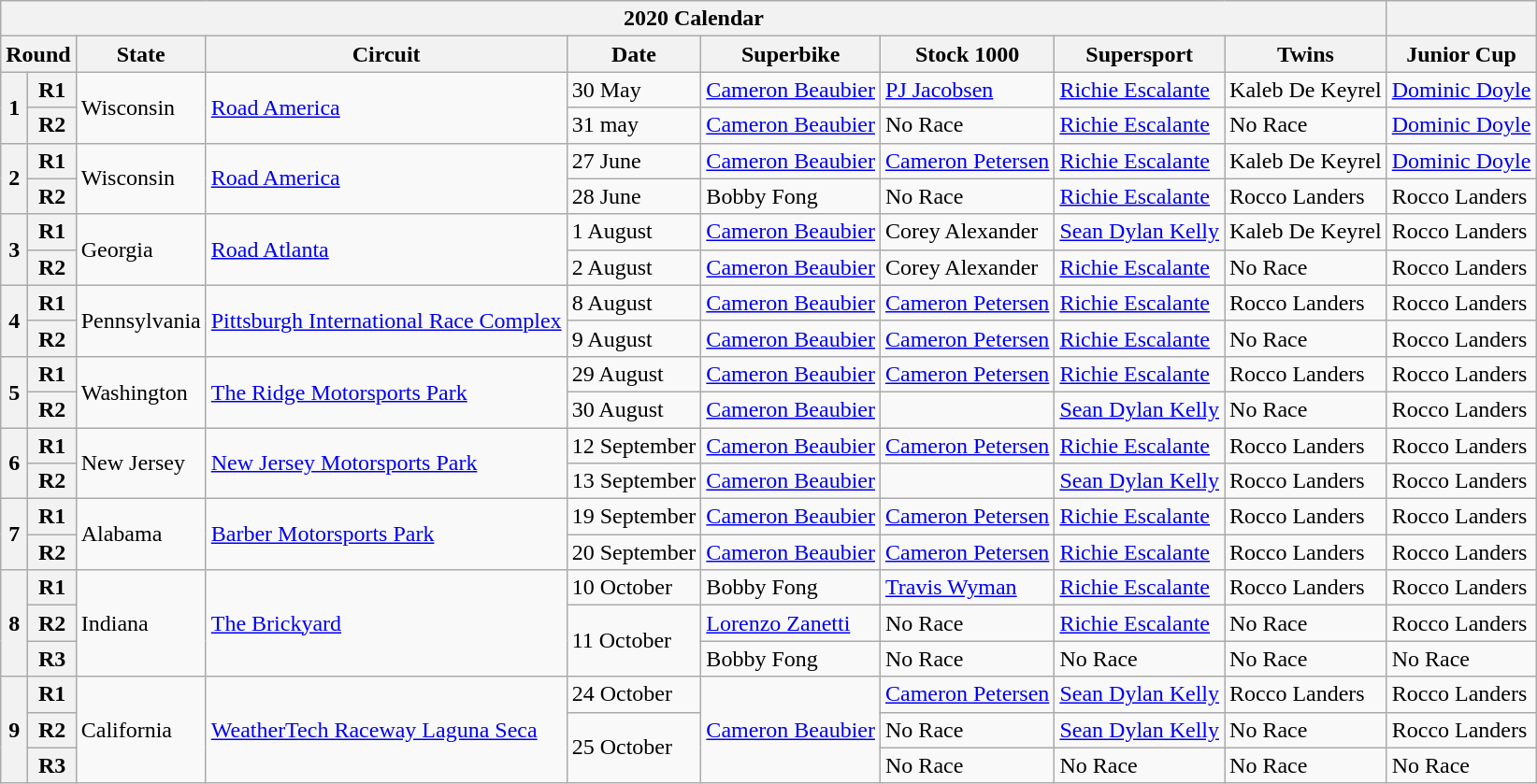<table class="wikitable">
<tr>
<th colspan="9">2020 Calendar</th>
<th></th>
</tr>
<tr>
<th colspan="2">Round</th>
<th>State</th>
<th>Circuit</th>
<th>Date</th>
<th>Superbike</th>
<th>Stock 1000</th>
<th>Supersport</th>
<th>Twins</th>
<th>Junior Cup</th>
</tr>
<tr>
<th rowspan="2">1</th>
<th>R1</th>
<td rowspan="2"> Wisconsin</td>
<td rowspan="2"><a href='#'>Road America</a></td>
<td>30 May</td>
<td> <a href='#'>Cameron Beaubier</a></td>
<td> <a href='#'>PJ Jacobsen</a></td>
<td> <a href='#'>Richie Escalante</a></td>
<td> Kaleb De Keyrel</td>
<td> <a href='#'>Dominic Doyle</a></td>
</tr>
<tr>
<th>R2</th>
<td>31 may</td>
<td> <a href='#'>Cameron Beaubier</a></td>
<td>No Race</td>
<td> <a href='#'>Richie Escalante</a></td>
<td>No Race</td>
<td> <a href='#'>Dominic Doyle</a></td>
</tr>
<tr>
<th rowspan="2">2</th>
<th>R1</th>
<td rowspan="2"> Wisconsin</td>
<td rowspan="2"><a href='#'>Road America</a></td>
<td>27 June</td>
<td> <a href='#'>Cameron Beaubier</a></td>
<td> <a href='#'>Cameron Petersen</a></td>
<td> <a href='#'>Richie Escalante</a></td>
<td> Kaleb De Keyrel</td>
<td> <a href='#'>Dominic Doyle</a></td>
</tr>
<tr>
<th>R2</th>
<td>28 June</td>
<td> Bobby Fong</td>
<td>No Race</td>
<td> <a href='#'>Richie Escalante</a></td>
<td> Rocco Landers</td>
<td> Rocco Landers</td>
</tr>
<tr>
<th rowspan="2">3</th>
<th>R1</th>
<td rowspan="2"> Georgia</td>
<td rowspan="2"><a href='#'>Road Atlanta</a></td>
<td>1 August</td>
<td> <a href='#'>Cameron Beaubier</a></td>
<td> Corey Alexander</td>
<td> <a href='#'>Sean Dylan Kelly</a></td>
<td> Kaleb De Keyrel</td>
<td> Rocco Landers</td>
</tr>
<tr>
<th>R2</th>
<td>2 August</td>
<td> <a href='#'>Cameron Beaubier</a></td>
<td> Corey Alexander</td>
<td> <a href='#'>Richie Escalante</a></td>
<td>No Race</td>
<td> Rocco Landers</td>
</tr>
<tr>
<th rowspan="2">4</th>
<th>R1</th>
<td rowspan="2"> Pennsylvania</td>
<td rowspan="2"><a href='#'>Pittsburgh International Race Complex</a></td>
<td>8 August</td>
<td> <a href='#'>Cameron Beaubier</a></td>
<td> <a href='#'>Cameron Petersen</a></td>
<td> <a href='#'>Richie Escalante</a></td>
<td> Rocco Landers</td>
<td> Rocco Landers</td>
</tr>
<tr>
<th>R2</th>
<td>9 August</td>
<td> <a href='#'>Cameron Beaubier</a></td>
<td> <a href='#'>Cameron Petersen</a></td>
<td> <a href='#'>Richie Escalante</a></td>
<td>No Race</td>
<td> Rocco Landers</td>
</tr>
<tr>
<th rowspan="2">5</th>
<th>R1</th>
<td rowspan="2"> Washington</td>
<td rowspan="2"><a href='#'>The Ridge Motorsports Park</a></td>
<td>29 August</td>
<td> <a href='#'>Cameron Beaubier</a></td>
<td> <a href='#'>Cameron Petersen</a></td>
<td> <a href='#'>Richie Escalante</a></td>
<td> Rocco Landers</td>
<td> Rocco Landers</td>
</tr>
<tr>
<th>R2</th>
<td>30 August</td>
<td> <a href='#'>Cameron Beaubier</a></td>
<td></td>
<td> <a href='#'>Sean Dylan Kelly</a></td>
<td>No Race</td>
<td> Rocco Landers</td>
</tr>
<tr>
<th rowspan="2">6</th>
<th>R1</th>
<td rowspan="2"> New Jersey</td>
<td rowspan="2"><a href='#'>New Jersey Motorsports Park</a></td>
<td>12 September</td>
<td> <a href='#'>Cameron Beaubier</a></td>
<td> <a href='#'>Cameron Petersen</a></td>
<td> <a href='#'>Richie Escalante</a></td>
<td> Rocco Landers</td>
<td> Rocco Landers</td>
</tr>
<tr>
<th>R2</th>
<td>13 September</td>
<td> <a href='#'>Cameron Beaubier</a></td>
<td></td>
<td> <a href='#'>Sean Dylan Kelly</a></td>
<td> Rocco Landers</td>
<td> Rocco Landers</td>
</tr>
<tr>
<th rowspan="2">7</th>
<th>R1</th>
<td rowspan="2"> Alabama</td>
<td rowspan="2"><a href='#'>Barber Motorsports Park</a></td>
<td>19 September</td>
<td> <a href='#'>Cameron Beaubier</a></td>
<td> <a href='#'>Cameron Petersen</a></td>
<td> <a href='#'>Richie Escalante</a></td>
<td> Rocco Landers</td>
<td> Rocco Landers</td>
</tr>
<tr>
<th>R2</th>
<td>20 September</td>
<td> <a href='#'>Cameron Beaubier</a></td>
<td> <a href='#'>Cameron Petersen</a></td>
<td> <a href='#'>Richie Escalante</a></td>
<td> Rocco Landers</td>
<td> Rocco Landers</td>
</tr>
<tr>
<th rowspan="3">8</th>
<th>R1</th>
<td rowspan="3"> Indiana</td>
<td rowspan="3"><a href='#'>The Brickyard</a></td>
<td>10 October</td>
<td> Bobby Fong</td>
<td> <a href='#'>Travis Wyman</a></td>
<td> <a href='#'>Richie Escalante</a></td>
<td> Rocco Landers</td>
<td> Rocco Landers</td>
</tr>
<tr>
<th>R2</th>
<td rowspan="2">11 October</td>
<td> <a href='#'>Lorenzo Zanetti</a></td>
<td>No Race</td>
<td> <a href='#'>Richie Escalante</a></td>
<td>No Race</td>
<td> Rocco Landers</td>
</tr>
<tr>
<th>R3</th>
<td> Bobby Fong</td>
<td>No Race</td>
<td>No Race</td>
<td>No Race</td>
<td>No Race</td>
</tr>
<tr>
<th rowspan="3">9</th>
<th>R1</th>
<td rowspan="3"> California</td>
<td rowspan="3"><a href='#'>WeatherTech Raceway Laguna Seca</a></td>
<td>24 October</td>
<td rowspan="3"> <a href='#'>Cameron Beaubier</a></td>
<td> <a href='#'>Cameron Petersen</a></td>
<td> <a href='#'>Sean Dylan Kelly</a></td>
<td> Rocco Landers</td>
<td> Rocco Landers</td>
</tr>
<tr>
<th>R2</th>
<td rowspan="2">25 October</td>
<td>No Race</td>
<td> <a href='#'>Sean Dylan Kelly</a></td>
<td>No Race</td>
<td> Rocco Landers</td>
</tr>
<tr>
<th>R3</th>
<td>No Race</td>
<td>No Race</td>
<td>No Race</td>
<td>No Race</td>
</tr>
</table>
